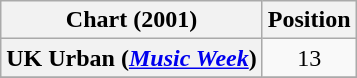<table class="wikitable plainrowheaders" style="text-align:center">
<tr>
<th>Chart (2001)</th>
<th>Position</th>
</tr>
<tr>
<th scope="row">UK Urban (<em><a href='#'>Music Week</a></em>)</th>
<td>13</td>
</tr>
<tr>
</tr>
</table>
